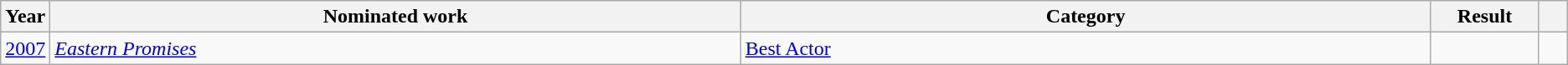<table class="wikitable sortable">
<tr>
<th scope="col" style="width:1em;">Year</th>
<th scope="col" style="width:35em;">Nominated work</th>
<th scope="col" style="width:35em;">Category</th>
<th scope="col" style="width:5em;">Result</th>
<th scope="col" style="width:1em;" class="unsortable"></th>
</tr>
<tr>
<td><a href='#'>2007</a></td>
<td><em><a href='#'>Eastern Promises</a></em></td>
<td><a href='#'>Best Actor</a></td>
<td></td>
<td style="text-align:center;"></td>
</tr>
</table>
